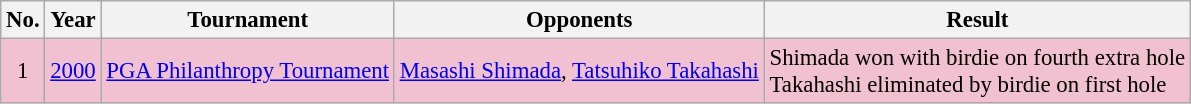<table class="wikitable" style="font-size:95%;">
<tr>
<th>No.</th>
<th>Year</th>
<th>Tournament</th>
<th>Opponents</th>
<th>Result</th>
</tr>
<tr style="background:#F2C1D1;">
<td align=center>1</td>
<td><a href='#'>2000</a></td>
<td><a href='#'>PGA Philanthropy Tournament</a></td>
<td> <a href='#'>Masashi Shimada</a>,  <a href='#'>Tatsuhiko Takahashi</a></td>
<td>Shimada won with birdie on fourth extra hole<br>Takahashi eliminated by birdie on first hole</td>
</tr>
</table>
